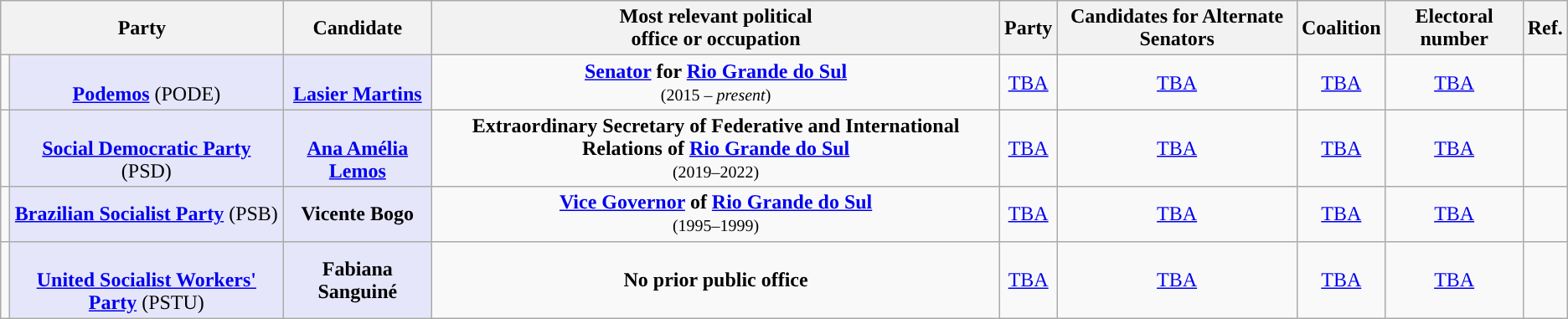<table class="wikitable" style="text-align:center;">
<tr>
<th colspan="2">Party</th>
<th>Candidate</th>
<th>Most relevant political<br>office or occupation</th>
<th>Party</th>
<th>Candidates for Alternate Senators</th>
<th>Coalition</th>
<th>Electoral number</th>
<th>Ref.</th>
</tr>
<tr>
<td style="background-color:"></td>
<td style="background:lavender;"><strong></strong><br><strong><a href='#'>Podemos</a></strong> (PODE)</td>
<td style="background:lavender;"><strong><br><a href='#'>Lasier Martins</a></strong></td>
<td><strong><a href='#'>Senator</a> for <a href='#'>Rio Grande do Sul</a></strong> <br><small>(2015 – <em>present</em>)</small></td>
<td><a href='#'>TBA</a></td>
<td><a href='#'>TBA</a></td>
<td><a href='#'>TBA</a></td>
<td><a href='#'>TBA</a></td>
<td></td>
</tr>
<tr>
<td style="background-color:"></td>
<td style="background:lavender;"><br><strong><a href='#'>Social Democratic Party</a></strong> (PSD)</td>
<td style="background:lavender;"><br><strong><a href='#'>Ana Amélia Lemos</a></strong></td>
<td><strong>Extraordinary Secretary of Federative and International Relations of <a href='#'>Rio Grande do Sul</a></strong><br><small>(2019–2022)</small></td>
<td><a href='#'>TBA</a></td>
<td><a href='#'>TBA</a></td>
<td><a href='#'>TBA</a></td>
<td><a href='#'>TBA</a></td>
<td></td>
</tr>
<tr>
<td style="background-color:"></td>
<td style="background:lavender;"><strong><a href='#'>Brazilian Socialist Party</a></strong> (PSB)</td>
<td style="background:lavender;"><strong>Vicente Bogo</strong></td>
<td><strong><a href='#'>Vice Governor</a> of <a href='#'>Rio Grande do Sul</a></strong><br><small>(1995–1999)</small></td>
<td><a href='#'>TBA</a></td>
<td><a href='#'>TBA</a></td>
<td><a href='#'>TBA</a></td>
<td><a href='#'>TBA</a></td>
<td></td>
</tr>
<tr>
<td style="background-color:"></td>
<td style="background:lavender;"><br><strong><a href='#'>United Socialist Workers' Party</a></strong> (PSTU)</td>
<td style="background:lavender;"><strong>Fabiana Sanguiné</strong></td>
<td><strong>No prior public office</strong></td>
<td><a href='#'>TBA</a></td>
<td><a href='#'>TBA</a></td>
<td><a href='#'>TBA</a></td>
<td><a href='#'>TBA</a></td>
<td></td>
</tr>
</table>
